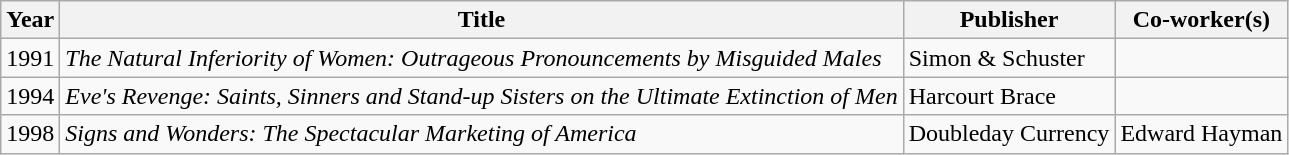<table class="wikitable">
<tr>
<th>Year</th>
<th>Title</th>
<th>Publisher</th>
<th>Co-worker(s)</th>
</tr>
<tr>
<td>1991</td>
<td><em>The Natural Inferiority of Women: Outrageous Pronouncements by Misguided Males</em></td>
<td>Simon & Schuster</td>
<td></td>
</tr>
<tr>
<td>1994</td>
<td><em>Eve's Revenge: Saints, Sinners and Stand-up Sisters on the Ultimate Extinction of Men</em></td>
<td>Harcourt Brace</td>
<td></td>
</tr>
<tr>
<td>1998</td>
<td><em>Signs and Wonders: The Spectacular Marketing of America</em></td>
<td>Doubleday Currency</td>
<td>Edward Hayman</td>
</tr>
</table>
